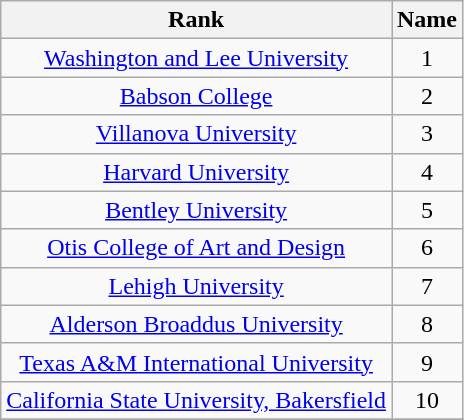<table class="wikitable">
<tr>
<th>Rank </th>
<th>Name</th>
</tr>
<tr>
<td align="center"><a href='#'>Washington and Lee University</a></td>
<td align="center">1</td>
</tr>
<tr>
<td align="center"><a href='#'>Babson College</a></td>
<td align="center">2</td>
</tr>
<tr>
<td align="center"><a href='#'>Villanova University</a></td>
<td align="center">3</td>
</tr>
<tr>
<td align="center"><a href='#'>Harvard University</a></td>
<td align="center">4</td>
</tr>
<tr>
<td align="center"><a href='#'>Bentley University</a></td>
<td align="center">5</td>
</tr>
<tr>
<td align="center"><a href='#'>Otis College of Art and Design</a></td>
<td align="center">6</td>
</tr>
<tr>
<td align="center"><a href='#'>Lehigh University</a></td>
<td align="center">7</td>
</tr>
<tr>
<td align="center"><a href='#'>Alderson Broaddus University</a></td>
<td align="center">8</td>
</tr>
<tr>
<td align="center"><a href='#'>Texas A&M International University</a></td>
<td align="center">9</td>
</tr>
<tr>
<td align="center"><a href='#'>California State University, Bakersfield</a></td>
<td align="center">10</td>
</tr>
<tr>
</tr>
</table>
